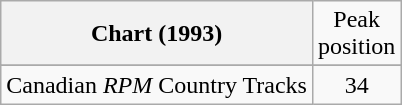<table class="wikitable sortable">
<tr>
<th align="left">Chart (1993)</th>
<td align="center">Peak<br>position</td>
</tr>
<tr>
</tr>
<tr>
<td align="left">Canadian <em>RPM</em> Country Tracks</td>
<td align="center">34</td>
</tr>
</table>
